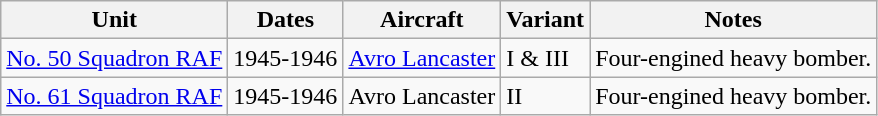<table class="wikitable sortable">
<tr>
<th>Unit</th>
<th>Dates</th>
<th>Aircraft</th>
<th>Variant</th>
<th>Notes</th>
</tr>
<tr>
<td><a href='#'>No. 50 Squadron RAF</a></td>
<td>1945-1946</td>
<td><a href='#'>Avro Lancaster</a></td>
<td>I & III</td>
<td>Four-engined heavy bomber.</td>
</tr>
<tr>
<td><a href='#'>No. 61 Squadron RAF</a></td>
<td>1945-1946</td>
<td>Avro Lancaster</td>
<td>II</td>
<td>Four-engined heavy bomber.</td>
</tr>
</table>
